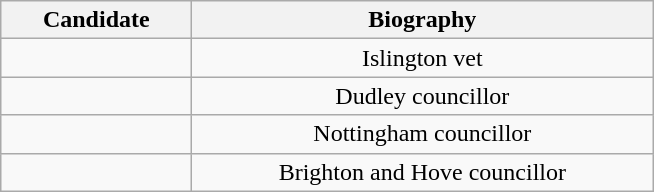<table class="wikitable sortable" style="text-align:center">
<tr>
<th scope = "col" style = "width: 120px;">Candidate</th>
<th scope = "col" style = "width: 300px;">Biography</th>
</tr>
<tr>
<td><br></td>
<td>Islington vet</td>
</tr>
<tr>
<td><br></td>
<td>Dudley councillor</td>
</tr>
<tr>
<td><br></td>
<td>Nottingham councillor</td>
</tr>
<tr>
<td> </td>
<td>Brighton and Hove councillor</td>
</tr>
</table>
